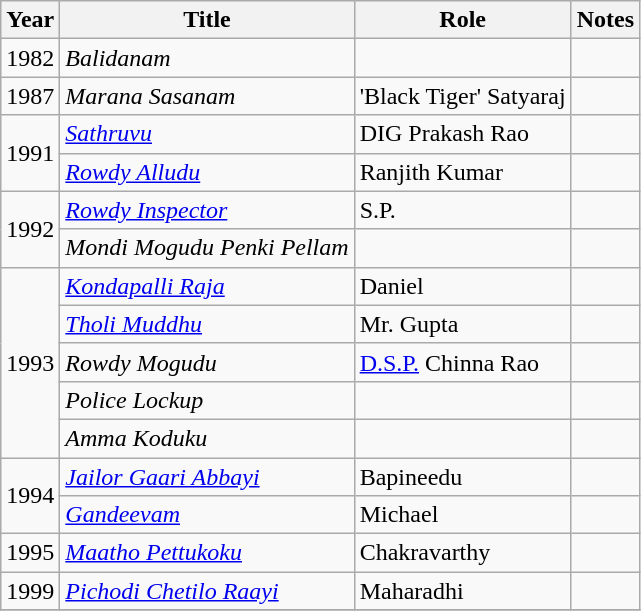<table class="wikitable sortable">
<tr>
<th>Year</th>
<th>Title</th>
<th>Role</th>
<th class="unsortable">Notes</th>
</tr>
<tr>
<td>1982</td>
<td><em>Balidanam</em></td>
<td></td>
<td></td>
</tr>
<tr>
<td>1987</td>
<td><em>Marana Sasanam</em></td>
<td>'Black Tiger' Satyaraj</td>
<td></td>
</tr>
<tr>
<td rowspan=2>1991</td>
<td><em><a href='#'>Sathruvu</a></em></td>
<td>DIG Prakash Rao</td>
<td></td>
</tr>
<tr>
<td><em><a href='#'>Rowdy Alludu</a></em></td>
<td>Ranjith Kumar</td>
<td></td>
</tr>
<tr>
<td rowspan=2>1992</td>
<td><em><a href='#'>Rowdy Inspector</a></em></td>
<td>S.P.</td>
<td></td>
</tr>
<tr>
<td><em>Mondi Mogudu Penki Pellam</em></td>
<td></td>
<td></td>
</tr>
<tr>
<td rowspan="5">1993</td>
<td><em><a href='#'>Kondapalli Raja</a></em></td>
<td>Daniel</td>
<td></td>
</tr>
<tr>
<td><em><a href='#'>Tholi Muddhu</a></em></td>
<td>Mr. Gupta</td>
<td></td>
</tr>
<tr>
<td><em>Rowdy Mogudu</em></td>
<td><a href='#'>D.S.P.</a> Chinna Rao</td>
<td></td>
</tr>
<tr>
<td><em>Police Lockup</em></td>
<td></td>
<td></td>
</tr>
<tr>
<td><em>Amma Koduku</em></td>
<td></td>
<td></td>
</tr>
<tr>
<td rowspan=2>1994</td>
<td><em><a href='#'>Jailor Gaari Abbayi</a></em></td>
<td>Bapineedu</td>
<td></td>
</tr>
<tr>
<td><em><a href='#'>Gandeevam</a></em></td>
<td>Michael</td>
<td></td>
</tr>
<tr>
<td>1995</td>
<td><em><a href='#'>Maatho Pettukoku</a></em></td>
<td>Chakravarthy</td>
<td></td>
</tr>
<tr>
<td>1999</td>
<td><em><a href='#'>Pichodi Chetilo Raayi</a></em></td>
<td>Maharadhi</td>
<td></td>
</tr>
<tr>
</tr>
</table>
